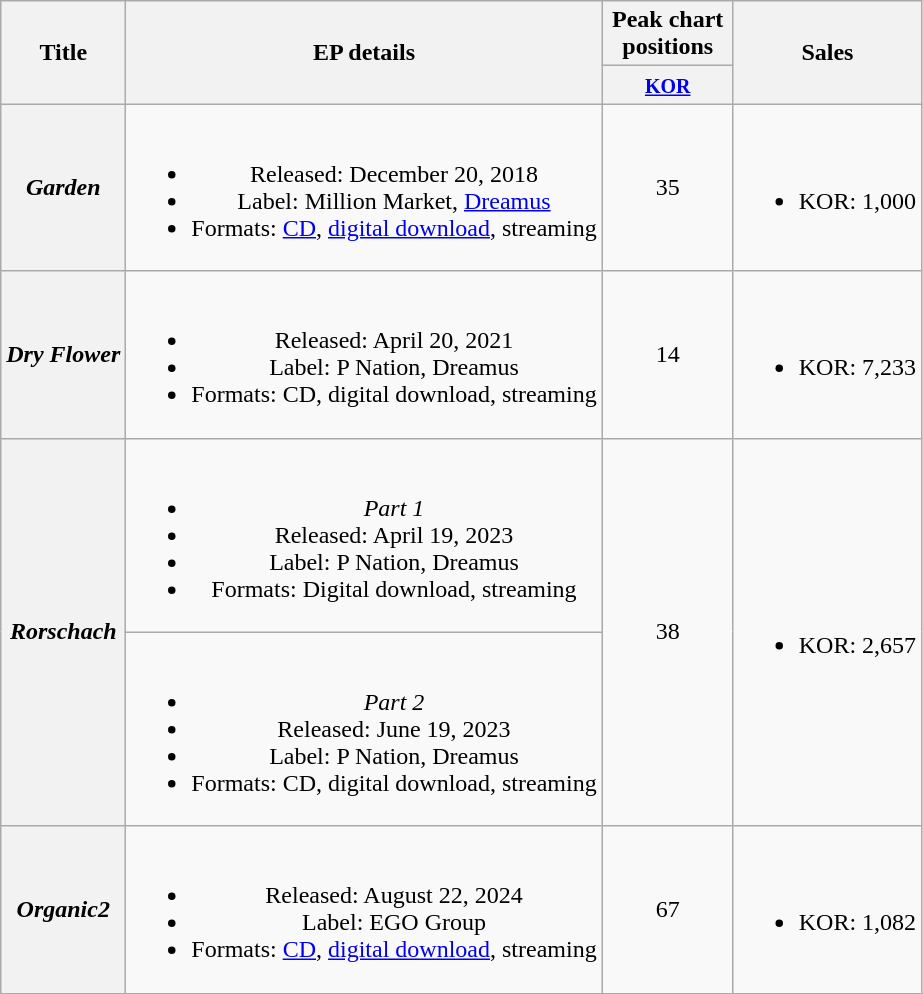<table class="wikitable plainrowheaders" style="text-align:center;">
<tr>
<th rowspan="2" scope="col">Title</th>
<th rowspan="2" scope="col">EP details</th>
<th colspan="1" scope="col" style="width:5em;">Peak chart positions</th>
<th rowspan="2" scope="col">Sales</th>
</tr>
<tr>
<th><small><a href='#'>KOR</a></small><br></th>
</tr>
<tr>
<th scope="row"><em>Garden</em></th>
<td><br><ul><li>Released: December 20, 2018</li><li>Label: Million Market, <a href='#'>Dreamus</a></li><li>Formats: <a href='#'>CD</a>, <a href='#'>digital download</a>, streaming</li></ul></td>
<td>35</td>
<td><br><ul><li>KOR: 1,000</li></ul></td>
</tr>
<tr>
<th scope="row"><em>Dry Flower</em></th>
<td><br><ul><li>Released: April 20, 2021</li><li>Label: P Nation, Dreamus</li><li>Formats: CD, digital download, streaming</li></ul></td>
<td>14</td>
<td><br><ul><li>KOR: 7,233</li></ul></td>
</tr>
<tr>
<th scope="row" rowspan="2"><em>Rorschach</em></th>
<td><br><ul><li><em>Part 1</em></li><li>Released: April 19, 2023</li><li>Label: P Nation, Dreamus</li><li>Formats: Digital download, streaming</li></ul></td>
<td rowspan="2">38</td>
<td rowspan="2"><br><ul><li>KOR: 2,657</li></ul></td>
</tr>
<tr>
<td><br><ul><li><em>Part 2</em></li><li>Released: June 19, 2023</li><li>Label: P Nation, Dreamus</li><li>Formats: CD, digital download, streaming</li></ul></td>
</tr>
<tr>
<th scope="row"><em>Organic2</em></th>
<td><br><ul><li>Released: August 22, 2024</li><li>Label: EGO Group</li><li>Formats: <a href='#'>CD</a>, <a href='#'>digital download</a>, streaming</li></ul></td>
<td>67</td>
<td><br><ul><li>KOR: 1,082</li></ul></td>
</tr>
</table>
